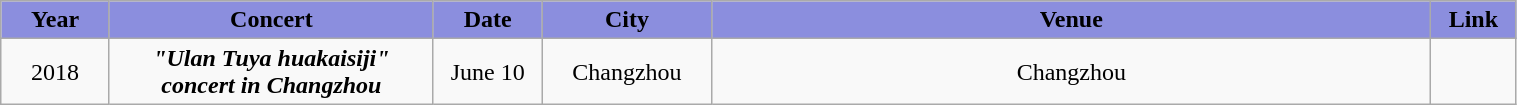<table class="wikitable sortable mw-collapsible" width="80%" style="text-align:center">
<tr align="center" style="background:#8B8EDE">
<td style="width:2%"><strong>Year</strong></td>
<td style="width:8%"><strong>Concert</strong></td>
<td style="width:2%"><strong>Date</strong></td>
<td style="width:2%"><strong>City</strong></td>
<td style="width:18%"><strong>Venue</strong></td>
<td style="width:1%"><strong>Link</strong></td>
</tr>
<tr>
<td rowspan="2">2018</td>
<td rowspan="2"><strong><em>"Ulan Tuya huakaisiji" concert in Changzhou</em></strong></td>
<td>June 10</td>
<td>Changzhou</td>
<td>Changzhou</td>
<td></td>
</tr>
</table>
